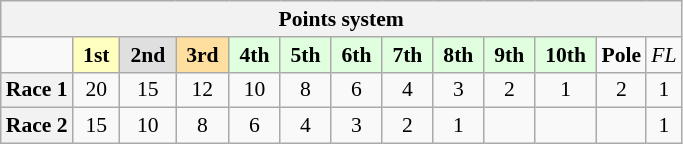<table class="wikitable" style="font-size:90%; text-align:center">
<tr>
<th colspan="22">Points system</th>
</tr>
<tr>
<td></td>
<td style="background:#ffffbf;"> <strong>1st</strong> </td>
<td style="background:#dfdfdf;"> <strong>2nd</strong> </td>
<td style="background:#ffdf9f;"> <strong>3rd</strong> </td>
<td style="background:#dfffdf;"> <strong>4th</strong> </td>
<td style="background:#dfffdf;"> <strong>5th</strong> </td>
<td style="background:#dfffdf;"> <strong>6th</strong> </td>
<td style="background:#dfffdf;"> <strong>7th</strong> </td>
<td style="background:#dfffdf;"> <strong>8th</strong> </td>
<td style="background:#dfffdf;"> <strong>9th</strong> </td>
<td style="background:#dfffdf;"> <strong>10th</strong> </td>
<td><strong>Pole</strong></td>
<td><em>FL</em></td>
</tr>
<tr>
<th>Race 1</th>
<td>20</td>
<td>15</td>
<td>12</td>
<td>10</td>
<td>8</td>
<td>6</td>
<td>4</td>
<td>3</td>
<td>2</td>
<td>1</td>
<td>2</td>
<td>1</td>
</tr>
<tr>
<th>Race 2</th>
<td>15</td>
<td>10</td>
<td>8</td>
<td>6</td>
<td>4</td>
<td>3</td>
<td>2</td>
<td>1</td>
<td></td>
<td></td>
<td></td>
<td>1</td>
</tr>
</table>
